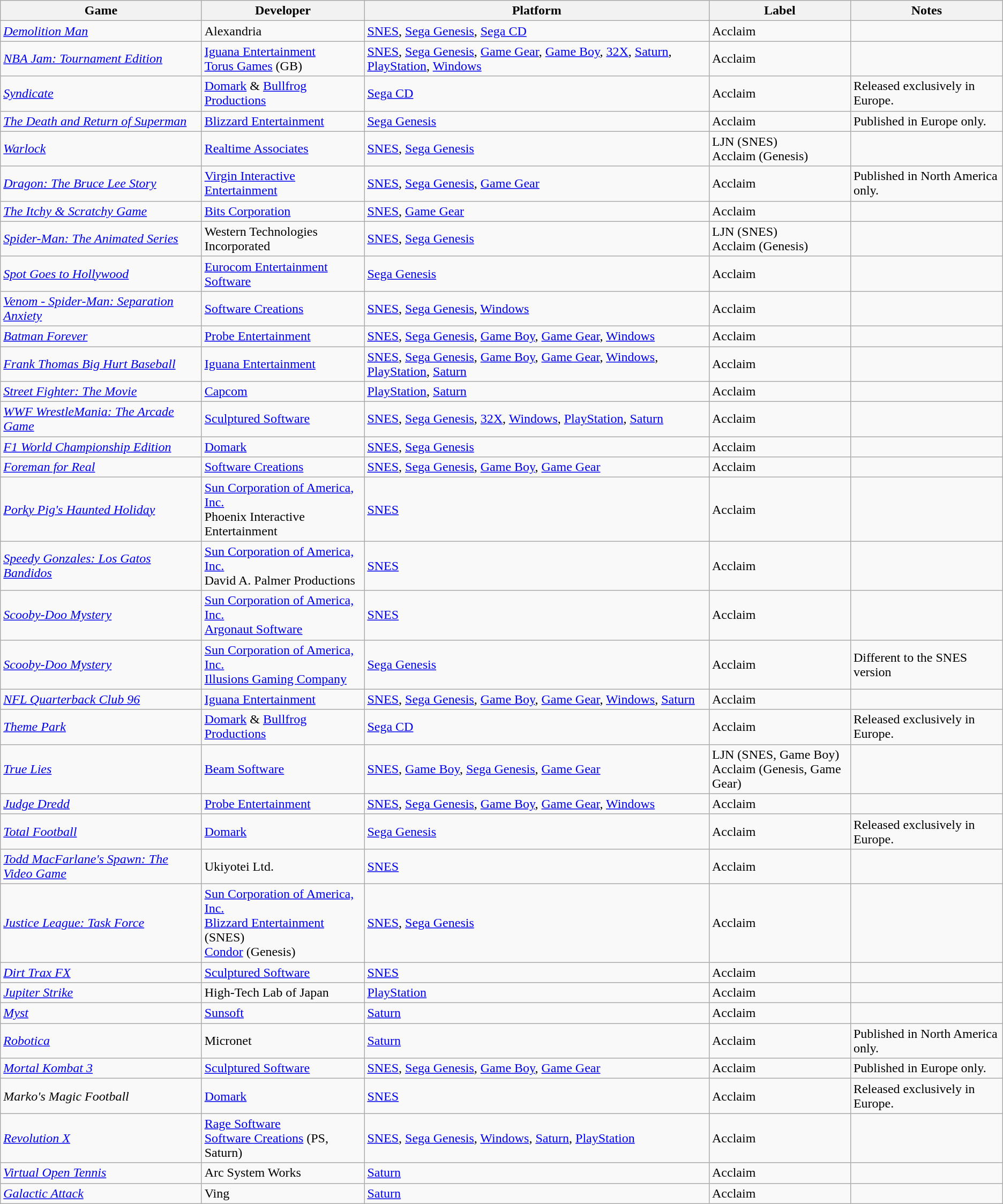<table class="wikitable sortable">
<tr>
<th>Game</th>
<th>Developer</th>
<th>Platform</th>
<th>Label</th>
<th>Notes</th>
</tr>
<tr>
<td><em><a href='#'>Demolition Man</a></em></td>
<td>Alexandria</td>
<td><a href='#'>SNES</a>, <a href='#'>Sega Genesis</a>, <a href='#'>Sega CD</a></td>
<td>Acclaim</td>
<td></td>
</tr>
<tr>
<td><em><a href='#'>NBA Jam: Tournament Edition</a></em></td>
<td><a href='#'>Iguana Entertainment</a><br><a href='#'>Torus Games</a> (GB)</td>
<td><a href='#'>SNES</a>, <a href='#'>Sega Genesis</a>, <a href='#'>Game Gear</a>, <a href='#'>Game Boy</a>, <a href='#'>32X</a>, <a href='#'>Saturn</a>, <a href='#'>PlayStation</a>, <a href='#'>Windows</a></td>
<td>Acclaim</td>
<td></td>
</tr>
<tr>
<td><em><a href='#'>Syndicate</a></em></td>
<td><a href='#'>Domark</a> & <a href='#'>Bullfrog Productions</a></td>
<td><a href='#'>Sega CD</a></td>
<td>Acclaim</td>
<td>Released exclusively in Europe.</td>
</tr>
<tr>
<td><em><a href='#'>The Death and Return of Superman</a></em></td>
<td><a href='#'>Blizzard Entertainment</a></td>
<td><a href='#'>Sega Genesis</a></td>
<td>Acclaim</td>
<td>Published in Europe only.</td>
</tr>
<tr>
<td><em><a href='#'>Warlock</a></em></td>
<td><a href='#'>Realtime Associates</a></td>
<td><a href='#'>SNES</a>, <a href='#'>Sega Genesis</a></td>
<td>LJN (SNES)<br>Acclaim (Genesis)</td>
<td></td>
</tr>
<tr>
<td><em><a href='#'>Dragon: The Bruce Lee Story</a></em></td>
<td><a href='#'>Virgin Interactive Entertainment</a></td>
<td><a href='#'>SNES</a>, <a href='#'>Sega Genesis</a>, <a href='#'>Game Gear</a></td>
<td>Acclaim</td>
<td>Published in North America only.</td>
</tr>
<tr>
<td><em><a href='#'>The Itchy & Scratchy Game</a></em></td>
<td><a href='#'>Bits Corporation</a></td>
<td><a href='#'>SNES</a>, <a href='#'>Game Gear</a></td>
<td>Acclaim</td>
<td></td>
</tr>
<tr>
<td><em><a href='#'>Spider-Man: The Animated Series</a></em></td>
<td>Western Technologies Incorporated</td>
<td><a href='#'>SNES</a>, <a href='#'>Sega Genesis</a></td>
<td>LJN (SNES)<br>Acclaim (Genesis)</td>
<td></td>
</tr>
<tr>
<td><em><a href='#'>Spot Goes to Hollywood</a></em></td>
<td><a href='#'>Eurocom Entertainment Software</a></td>
<td><a href='#'>Sega Genesis</a></td>
<td>Acclaim</td>
<td></td>
</tr>
<tr>
<td><em><a href='#'>Venom - Spider-Man: Separation Anxiety</a></em></td>
<td><a href='#'>Software Creations</a></td>
<td><a href='#'>SNES</a>, <a href='#'>Sega Genesis</a>, <a href='#'>Windows</a></td>
<td>Acclaim</td>
<td></td>
</tr>
<tr>
<td><em><a href='#'>Batman Forever</a></em></td>
<td><a href='#'>Probe Entertainment</a></td>
<td><a href='#'>SNES</a>, <a href='#'>Sega Genesis</a>, <a href='#'>Game Boy</a>, <a href='#'>Game Gear</a>, <a href='#'>Windows</a></td>
<td>Acclaim</td>
<td></td>
</tr>
<tr>
<td><em><a href='#'>Frank Thomas Big Hurt Baseball</a></em></td>
<td><a href='#'>Iguana Entertainment</a></td>
<td><a href='#'>SNES</a>, <a href='#'>Sega Genesis</a>, <a href='#'>Game Boy</a>, <a href='#'>Game Gear</a>, <a href='#'>Windows</a>, <a href='#'>PlayStation</a>, <a href='#'>Saturn</a></td>
<td>Acclaim</td>
<td></td>
</tr>
<tr>
<td><em><a href='#'>Street Fighter: The Movie</a></em></td>
<td><a href='#'>Capcom</a></td>
<td><a href='#'>PlayStation</a>, <a href='#'>Saturn</a></td>
<td>Acclaim</td>
<td></td>
</tr>
<tr>
<td><em><a href='#'>WWF WrestleMania: The Arcade Game</a></em></td>
<td><a href='#'>Sculptured Software</a></td>
<td><a href='#'>SNES</a>, <a href='#'>Sega Genesis</a>, <a href='#'>32X</a>, <a href='#'>Windows</a>, <a href='#'>PlayStation</a>, <a href='#'>Saturn</a></td>
<td>Acclaim</td>
<td></td>
</tr>
<tr>
<td><em><a href='#'>F1 World Championship Edition</a></em></td>
<td><a href='#'>Domark</a></td>
<td><a href='#'>SNES</a>, <a href='#'>Sega Genesis</a></td>
<td>Acclaim</td>
<td></td>
</tr>
<tr>
<td><em><a href='#'>Foreman for Real</a></em></td>
<td><a href='#'>Software Creations</a></td>
<td><a href='#'>SNES</a>, <a href='#'>Sega Genesis</a>, <a href='#'>Game Boy</a>, <a href='#'>Game Gear</a></td>
<td>Acclaim</td>
<td></td>
</tr>
<tr>
<td><em><a href='#'>Porky Pig's Haunted Holiday</a></em></td>
<td><a href='#'>Sun Corporation of America, Inc.</a><br>Phoenix Interactive Entertainment</td>
<td><a href='#'>SNES</a></td>
<td>Acclaim</td>
<td></td>
</tr>
<tr>
<td><em><a href='#'>Speedy Gonzales: Los Gatos Bandidos</a></em></td>
<td><a href='#'>Sun Corporation of America, Inc.</a><br>David A. Palmer Productions</td>
<td><a href='#'>SNES</a></td>
<td>Acclaim</td>
<td></td>
</tr>
<tr>
<td><em><a href='#'>Scooby-Doo Mystery</a></em></td>
<td><a href='#'>Sun Corporation of America, Inc.</a><br><a href='#'>Argonaut Software</a></td>
<td><a href='#'>SNES</a></td>
<td>Acclaim</td>
<td></td>
</tr>
<tr>
<td><em><a href='#'>Scooby-Doo Mystery</a></em></td>
<td><a href='#'>Sun Corporation of America, Inc.</a><br><a href='#'>Illusions Gaming Company</a></td>
<td><a href='#'>Sega Genesis</a></td>
<td>Acclaim</td>
<td>Different to the SNES version</td>
</tr>
<tr>
<td><em><a href='#'>NFL Quarterback Club 96</a></em></td>
<td><a href='#'>Iguana Entertainment</a></td>
<td><a href='#'>SNES</a>, <a href='#'>Sega Genesis</a>, <a href='#'>Game Boy</a>, <a href='#'>Game Gear</a>, <a href='#'>Windows</a>, <a href='#'>Saturn</a></td>
<td>Acclaim</td>
<td></td>
</tr>
<tr>
<td><em><a href='#'>Theme Park</a></em></td>
<td><a href='#'>Domark</a> & <a href='#'>Bullfrog Productions</a></td>
<td><a href='#'>Sega CD</a></td>
<td>Acclaim</td>
<td>Released exclusively in Europe.</td>
</tr>
<tr>
<td><em><a href='#'>True Lies</a></em></td>
<td><a href='#'>Beam Software</a></td>
<td><a href='#'>SNES</a>, <a href='#'>Game Boy</a>, <a href='#'>Sega Genesis</a>, <a href='#'>Game Gear</a></td>
<td>LJN (SNES, Game Boy)<br>Acclaim (Genesis, Game Gear)</td>
<td></td>
</tr>
<tr>
<td><em><a href='#'>Judge Dredd</a></em></td>
<td><a href='#'>Probe Entertainment</a></td>
<td><a href='#'>SNES</a>, <a href='#'>Sega Genesis</a>, <a href='#'>Game Boy</a>, <a href='#'>Game Gear</a>, <a href='#'>Windows</a></td>
<td>Acclaim</td>
<td></td>
</tr>
<tr>
<td><em><a href='#'>Total Football</a></em></td>
<td><a href='#'>Domark</a></td>
<td><a href='#'>Sega Genesis</a></td>
<td>Acclaim</td>
<td>Released exclusively in Europe.</td>
</tr>
<tr>
<td><em><a href='#'>Todd MacFarlane's Spawn: The Video Game</a></em></td>
<td>Ukiyotei Ltd.</td>
<td><a href='#'>SNES</a></td>
<td>Acclaim</td>
<td></td>
</tr>
<tr>
<td><em><a href='#'>Justice League: Task Force</a></em></td>
<td><a href='#'>Sun Corporation of America, Inc.</a><br><a href='#'>Blizzard Entertainment</a> (SNES)<br><a href='#'>Condor</a> (Genesis)</td>
<td><a href='#'>SNES</a>, <a href='#'>Sega Genesis</a></td>
<td>Acclaim</td>
<td></td>
</tr>
<tr>
<td><em><a href='#'>Dirt Trax FX</a></em></td>
<td><a href='#'>Sculptured Software</a></td>
<td><a href='#'>SNES</a></td>
<td>Acclaim</td>
<td></td>
</tr>
<tr>
<td><em><a href='#'>Jupiter Strike</a></em></td>
<td>High-Tech Lab of Japan</td>
<td><a href='#'>PlayStation</a></td>
<td>Acclaim</td>
<td></td>
</tr>
<tr>
<td><em><a href='#'>Myst</a></em></td>
<td><a href='#'>Sunsoft</a></td>
<td><a href='#'>Saturn</a></td>
<td>Acclaim</td>
<td></td>
</tr>
<tr>
<td><em><a href='#'>Robotica</a></em></td>
<td>Micronet</td>
<td><a href='#'>Saturn</a></td>
<td>Acclaim</td>
<td>Published in North America only.</td>
</tr>
<tr>
<td><em><a href='#'>Mortal Kombat 3</a></em></td>
<td><a href='#'>Sculptured Software</a></td>
<td><a href='#'>SNES</a>, <a href='#'>Sega Genesis</a>, <a href='#'>Game Boy</a>, <a href='#'>Game Gear</a></td>
<td>Acclaim</td>
<td>Published in Europe only.</td>
</tr>
<tr>
<td><em>Marko's Magic Football</em></td>
<td><a href='#'>Domark</a></td>
<td><a href='#'>SNES</a></td>
<td>Acclaim</td>
<td>Released exclusively in Europe.</td>
</tr>
<tr>
<td><em><a href='#'>Revolution X</a></em></td>
<td><a href='#'>Rage Software</a><br><a href='#'>Software Creations</a> (PS, Saturn)</td>
<td><a href='#'>SNES</a>, <a href='#'>Sega Genesis</a>, <a href='#'>Windows</a>, <a href='#'>Saturn</a>, <a href='#'>PlayStation</a></td>
<td>Acclaim</td>
<td></td>
</tr>
<tr>
<td><em><a href='#'>Virtual Open Tennis</a></em></td>
<td>Arc System Works</td>
<td><a href='#'>Saturn</a></td>
<td>Acclaim</td>
<td></td>
</tr>
<tr>
<td><em><a href='#'>Galactic Attack</a></em></td>
<td>Ving</td>
<td><a href='#'>Saturn</a></td>
<td>Acclaim</td>
<td></td>
</tr>
</table>
